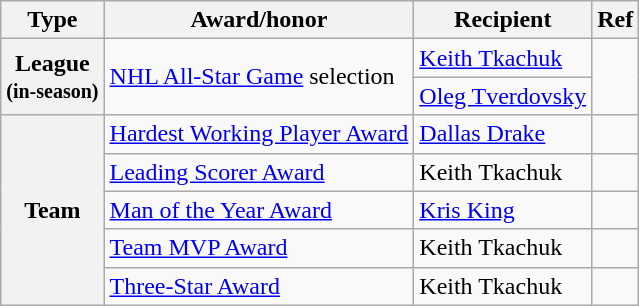<table class="wikitable">
<tr>
<th scope="col">Type</th>
<th scope="col">Award/honor</th>
<th scope="col">Recipient</th>
<th scope="col">Ref</th>
</tr>
<tr>
<th scope="row" rowspan=2>League<br><small>(in-season)</small></th>
<td rowspan=2><a href='#'>NHL All-Star Game</a> selection</td>
<td><a href='#'>Keith Tkachuk</a></td>
<td rowspan=2></td>
</tr>
<tr>
<td><a href='#'>Oleg Tverdovsky</a></td>
</tr>
<tr>
<th scope="row" rowspan="5">Team</th>
<td><a href='#'>Hardest Working Player Award</a></td>
<td><a href='#'>Dallas Drake</a></td>
<td></td>
</tr>
<tr>
<td><a href='#'>Leading Scorer Award</a></td>
<td>Keith Tkachuk</td>
<td></td>
</tr>
<tr>
<td><a href='#'>Man of the Year Award</a></td>
<td><a href='#'>Kris King</a></td>
<td></td>
</tr>
<tr>
<td><a href='#'>Team MVP Award</a></td>
<td>Keith Tkachuk</td>
<td></td>
</tr>
<tr>
<td><a href='#'>Three-Star Award</a></td>
<td>Keith Tkachuk</td>
<td></td>
</tr>
</table>
